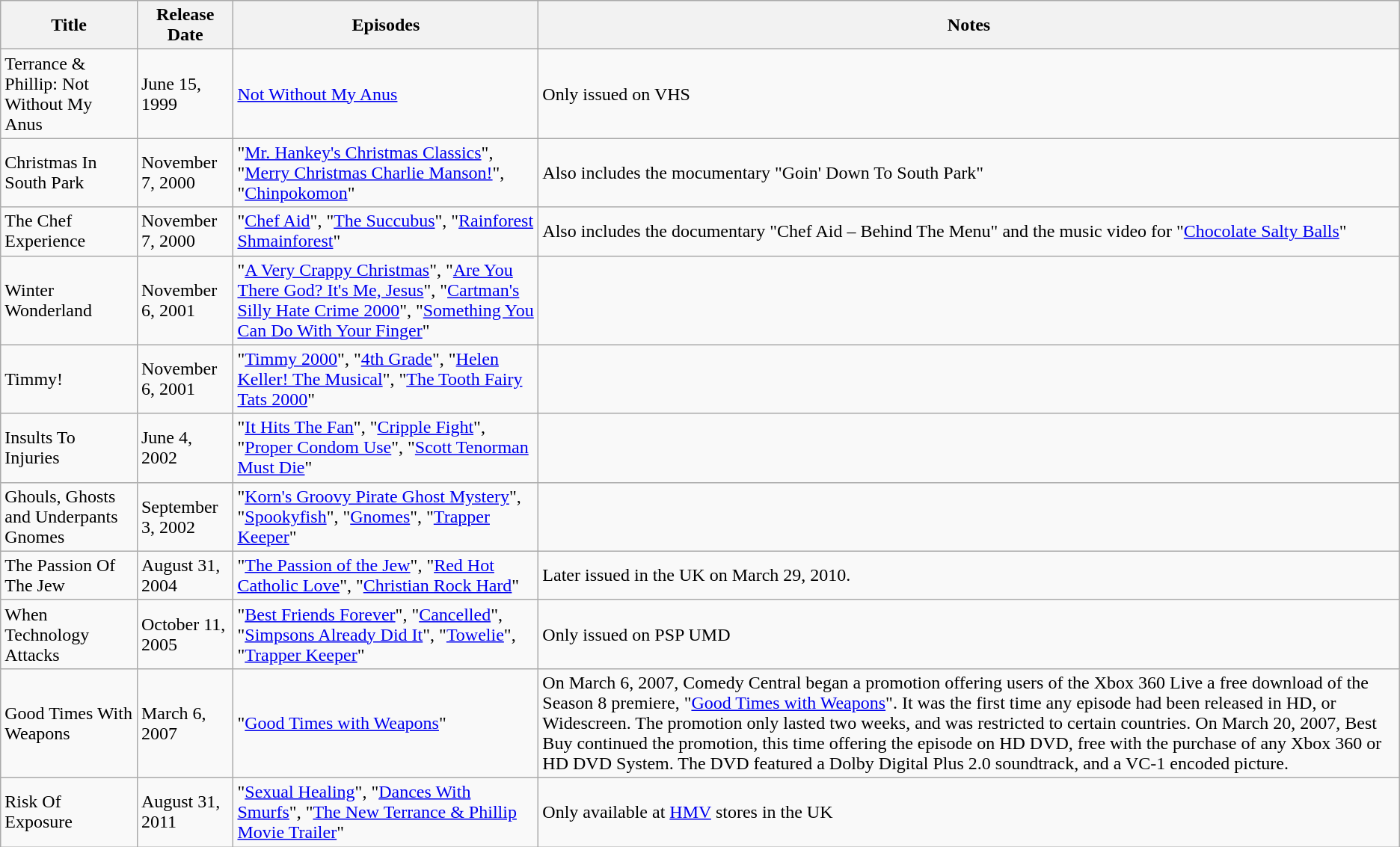<table class=wikitable>
<tr>
<th>Title</th>
<th>Release Date</th>
<th>Episodes</th>
<th>Notes</th>
</tr>
<tr>
<td>Terrance & Phillip: Not Without My Anus</td>
<td>June 15, 1999</td>
<td><a href='#'>Not Without My Anus</a></td>
<td>Only issued on VHS</td>
</tr>
<tr>
<td>Christmas In South Park</td>
<td>November 7, 2000</td>
<td>"<a href='#'>Mr. Hankey's Christmas Classics</a>", "<a href='#'>Merry Christmas Charlie Manson!</a>", "<a href='#'>Chinpokomon</a>"</td>
<td>Also includes the mocumentary "Goin' Down To South Park"</td>
</tr>
<tr>
<td>The Chef Experience</td>
<td>November 7, 2000</td>
<td>"<a href='#'>Chef Aid</a>", "<a href='#'>The Succubus</a>", "<a href='#'>Rainforest Shmainforest</a>"</td>
<td>Also includes the documentary "Chef Aid – Behind The Menu" and the music video for "<a href='#'>Chocolate Salty Balls</a>"</td>
</tr>
<tr>
<td>Winter Wonderland</td>
<td>November 6, 2001</td>
<td>"<a href='#'>A Very Crappy Christmas</a>", "<a href='#'>Are You There God? It's Me, Jesus</a>", "<a href='#'>Cartman's Silly Hate Crime 2000</a>", "<a href='#'>Something You Can Do With Your Finger</a>"</td>
<td></td>
</tr>
<tr>
<td>Timmy!</td>
<td>November 6, 2001</td>
<td>"<a href='#'>Timmy 2000</a>", "<a href='#'>4th Grade</a>", "<a href='#'>Helen Keller! The Musical</a>", "<a href='#'>The Tooth Fairy Tats 2000</a>"</td>
<td></td>
</tr>
<tr>
<td>Insults To Injuries</td>
<td>June 4, 2002</td>
<td>"<a href='#'>It Hits The Fan</a>", "<a href='#'>Cripple Fight</a>", "<a href='#'>Proper Condom Use</a>", "<a href='#'>Scott Tenorman Must Die</a>"</td>
<td></td>
</tr>
<tr>
<td>Ghouls, Ghosts and Underpants Gnomes</td>
<td>September 3, 2002</td>
<td>"<a href='#'>Korn's Groovy Pirate Ghost Mystery</a>", "<a href='#'>Spookyfish</a>", "<a href='#'>Gnomes</a>", "<a href='#'>Trapper Keeper</a>"</td>
<td></td>
</tr>
<tr>
<td>The Passion Of The Jew</td>
<td>August 31, 2004</td>
<td>"<a href='#'>The Passion of the Jew</a>", "<a href='#'>Red Hot Catholic Love</a>", "<a href='#'>Christian Rock Hard</a>"</td>
<td>Later issued in the UK on March 29, 2010.</td>
</tr>
<tr>
<td>When Technology Attacks</td>
<td>October 11, 2005</td>
<td>"<a href='#'>Best Friends Forever</a>", "<a href='#'>Cancelled</a>", "<a href='#'>Simpsons Already Did It</a>", "<a href='#'>Towelie</a>", "<a href='#'>Trapper Keeper</a>"</td>
<td>Only issued on PSP UMD</td>
</tr>
<tr>
<td>Good Times With Weapons</td>
<td>March 6, 2007</td>
<td>"<a href='#'>Good Times with Weapons</a>"</td>
<td>On March 6, 2007, Comedy Central began a promotion offering users of the Xbox 360 Live a free download of the Season 8 premiere, "<a href='#'>Good Times with Weapons</a>". It was the first time any episode had been released in HD, or Widescreen. The promotion only lasted two weeks, and was restricted to certain countries. On March 20, 2007, Best Buy continued the promotion, this time offering the episode on HD DVD, free with the purchase of any Xbox 360 or HD DVD System. The DVD featured a Dolby Digital Plus 2.0 soundtrack, and a VC-1 encoded picture.</td>
</tr>
<tr>
<td>Risk Of Exposure</td>
<td>August 31, 2011</td>
<td>"<a href='#'>Sexual Healing</a>", "<a href='#'>Dances With Smurfs</a>", "<a href='#'>The New Terrance & Phillip Movie Trailer</a>"</td>
<td>Only available at <a href='#'>HMV</a> stores in the UK</td>
</tr>
</table>
